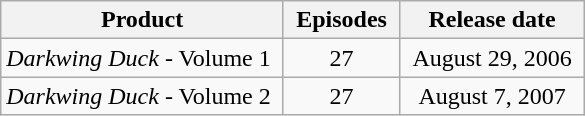<table class="wikitable" style="text-align:center">
<tr>
<th>Product</th>
<th style="padding:0 8px;">Episodes</th>
<th>Release date</th>
</tr>
<tr>
<td style="padding-right: 8px" align: left"><em>Darkwing Duck</em> - Volume 1</td>
<td>27</td>
<td style="padding: 0px 8px">August 29, 2006</td>
</tr>
<tr>
<td style="padding-right: 8px" align: left"><em>Darkwing Duck</em> - Volume 2</td>
<td>27</td>
<td>August 7, 2007</td>
</tr>
</table>
